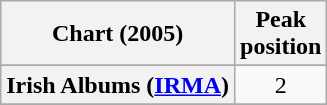<table class="wikitable sortable plainrowheaders" style="text-align:center;">
<tr>
<th scope="col">Chart (2005)</th>
<th scope="col">Peak<br>position</th>
</tr>
<tr>
</tr>
<tr>
</tr>
<tr>
</tr>
<tr>
</tr>
<tr>
<th scope="row">Irish Albums (<a href='#'>IRMA</a>)</th>
<td>2</td>
</tr>
<tr>
</tr>
<tr>
</tr>
<tr>
</tr>
<tr>
</tr>
</table>
